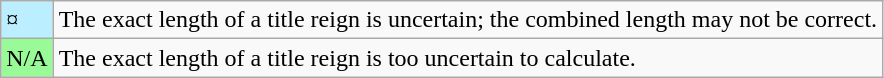<table class="wikitable">
<tr>
<td style="background-color:#bbeeff">¤</td>
<td>The exact length of a title reign is uncertain; the combined length may not be correct.</td>
</tr>
<tr>
<td style="background-color:#98FB98">N/A</td>
<td>The exact length of a title reign is too uncertain to calculate.</td>
</tr>
</table>
